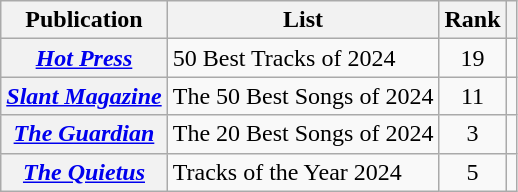<table class="wikitable sortable plainrowheaders">
<tr>
<th scope="col">Publication</th>
<th scope="col">List</th>
<th scope="col">Rank</th>
<th scope="col"></th>
</tr>
<tr>
<th scope="row"><em><a href='#'>Hot Press</a></em></th>
<td>50 Best Tracks of 2024</td>
<td style="text-align: center;">19</td>
<td style="text-align: center;"></td>
</tr>
<tr>
<th scope="row"><em><a href='#'>Slant Magazine</a></em></th>
<td>The 50 Best Songs of 2024</td>
<td style="text-align: center;">11</td>
<td style="text-align: center;"></td>
</tr>
<tr>
<th scope="row"><em><a href='#'>The Guardian</a></em></th>
<td>The 20 Best Songs of 2024</td>
<td style="text-align: center;">3</td>
<td style="text-align: center;"></td>
</tr>
<tr>
<th scope="row"><em><a href='#'>The Quietus</a></em></th>
<td>Tracks of the Year 2024</td>
<td style="text-align: center;">5</td>
<td style="text-align: center;"></td>
</tr>
</table>
